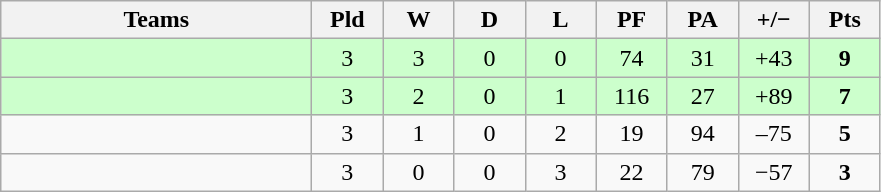<table class="wikitable" style="text-align: center;">
<tr>
<th width="200">Teams</th>
<th width="40">Pld</th>
<th width="40">W</th>
<th width="40">D</th>
<th width="40">L</th>
<th width="40">PF</th>
<th width="40">PA</th>
<th width="40">+/−</th>
<th width="40">Pts</th>
</tr>
<tr bgcolor=ccffcc>
<td align=left></td>
<td>3</td>
<td>3</td>
<td>0</td>
<td>0</td>
<td>74</td>
<td>31</td>
<td>+43</td>
<td><strong>9</strong></td>
</tr>
<tr bgcolor=ccffcc>
<td align=left></td>
<td>3</td>
<td>2</td>
<td>0</td>
<td>1</td>
<td>116</td>
<td>27</td>
<td>+89</td>
<td><strong>7</strong></td>
</tr>
<tr>
<td align=left></td>
<td>3</td>
<td>1</td>
<td>0</td>
<td>2</td>
<td>19</td>
<td>94</td>
<td>–75</td>
<td><strong>5</strong></td>
</tr>
<tr>
<td align=left></td>
<td>3</td>
<td>0</td>
<td>0</td>
<td>3</td>
<td>22</td>
<td>79</td>
<td>−57</td>
<td><strong>3</strong></td>
</tr>
</table>
